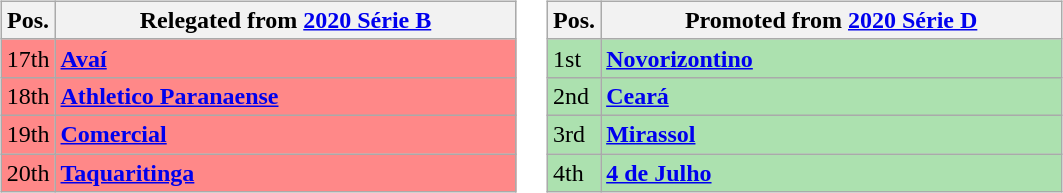<table>
<tr>
<td><br><table class="wikitable">
<tr>
<th align="center">Pos.</th>
<th width="300">Relegated from <a href='#'>2020 Série B</a></th>
</tr>
<tr style="background: #FF8888;">
<td>17th</td>
<td><strong><a href='#'>Avaí</a></strong></td>
</tr>
<tr style="background: #FF8888;">
<td>18th</td>
<td><strong><a href='#'>Athletico Paranaense</a></strong></td>
</tr>
<tr style="background: #FF8888;">
<td>19th</td>
<td><strong><a href='#'>Comercial</a></strong></td>
</tr>
<tr style="background: #FF8888;">
<td>20th</td>
<td><strong><a href='#'>Taquaritinga</a></strong></td>
</tr>
</table>
</td>
<td valign="top"><br><table class="wikitable">
<tr>
<th align="center">Pos.</th>
<th width="300">Promoted from <a href='#'>2020 Série D</a></th>
</tr>
<tr style="background: #ACE1AF;">
<td>1st</td>
<td><strong><a href='#'>Novorizontino</a></strong></td>
</tr>
<tr style="background: #ACE1AF;">
<td>2nd</td>
<td><strong><a href='#'>Ceará</a></strong></td>
</tr>
<tr style="background: #ACE1AF;">
<td>3rd</td>
<td><strong><a href='#'>Mirassol</a></strong></td>
</tr>
<tr style="background: #ACE1AF;">
<td>4th</td>
<td><strong><a href='#'>4 de Julho</a></strong></td>
</tr>
</table>
</td>
</tr>
</table>
